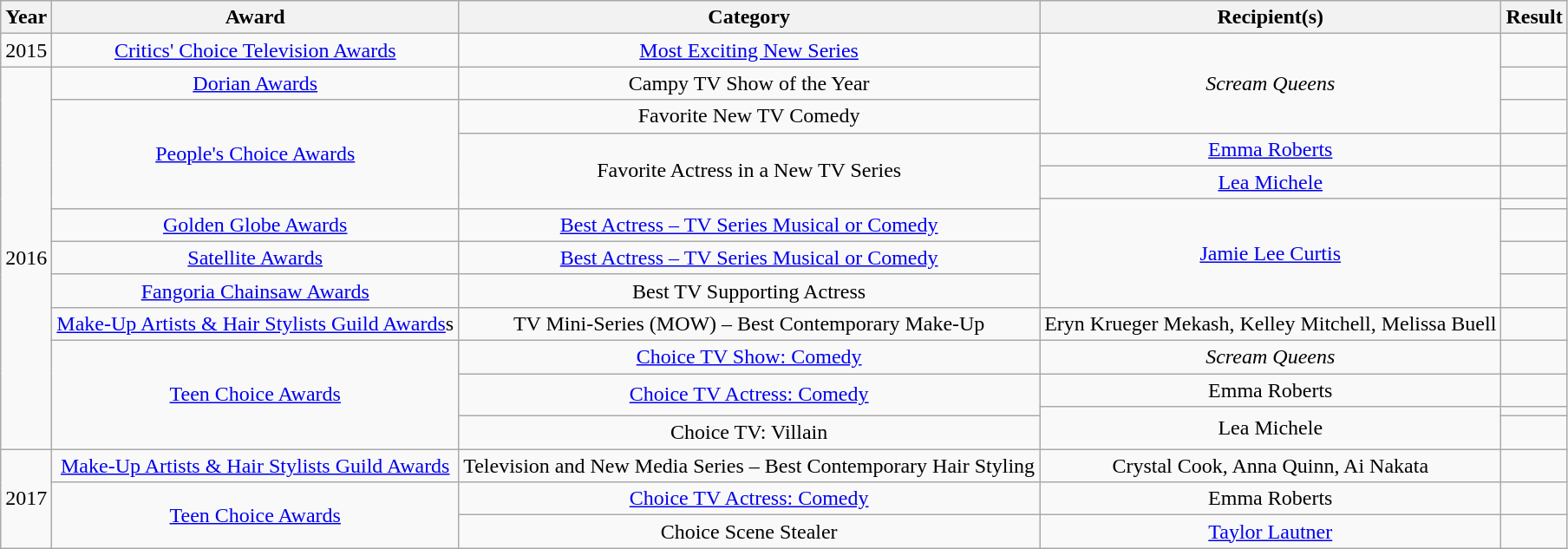<table class="wikitable plainrowheaders" style="text-align:center;">
<tr>
<th scope="col">Year</th>
<th scope="col">Award</th>
<th scope="col">Category</th>
<th scope="col">Recipient(s)</th>
<th scope="col">Result</th>
</tr>
<tr>
<td scope="row">2015</td>
<td><a href='#'>Critics' Choice Television Awards</a></td>
<td><a href='#'>Most Exciting New Series</a></td>
<td rowspan="3"><em>Scream Queens</em></td>
<td></td>
</tr>
<tr>
<td scope="row" rowspan="13">2016</td>
<td><a href='#'>Dorian Awards</a></td>
<td>Campy TV Show of the Year</td>
<td></td>
</tr>
<tr>
<td scope="row" rowspan="4"><a href='#'>People's Choice Awards</a></td>
<td>Favorite New TV Comedy</td>
<td></td>
</tr>
<tr>
<td scope="row" rowspan="3">Favorite Actress in a New TV Series</td>
<td><a href='#'>Emma Roberts</a></td>
<td></td>
</tr>
<tr>
<td scope="row"><a href='#'>Lea Michele</a></td>
<td></td>
</tr>
<tr>
<td scope="row" rowspan="4"><a href='#'>Jamie Lee Curtis</a></td>
<td></td>
</tr>
<tr>
<td scope="row"><a href='#'>Golden Globe Awards</a></td>
<td><a href='#'>Best Actress – TV Series Musical or Comedy</a></td>
<td></td>
</tr>
<tr>
<td scope="row"><a href='#'>Satellite Awards</a></td>
<td><a href='#'>Best Actress – TV Series Musical or Comedy</a></td>
<td></td>
</tr>
<tr>
<td scope="row"><a href='#'>Fangoria Chainsaw Awards</a></td>
<td>Best TV Supporting Actress</td>
<td></td>
</tr>
<tr>
<td scope="row"><a href='#'>Make-Up Artists & Hair Stylists Guild Awards</a>s</td>
<td>TV Mini-Series (MOW) – Best Contemporary Make-Up</td>
<td>Eryn Krueger Mekash, Kelley Mitchell, Melissa Buell</td>
<td></td>
</tr>
<tr>
<td rowspan="4"><a href='#'>Teen Choice Awards</a></td>
<td><a href='#'>Choice TV Show: Comedy</a></td>
<td><em>Scream Queens</em></td>
<td></td>
</tr>
<tr>
<td scope="row" rowspan="2"><a href='#'>Choice TV Actress: Comedy</a></td>
<td>Emma Roberts</td>
<td></td>
</tr>
<tr>
<td scope="row" rowspan="2">Lea Michele</td>
<td></td>
</tr>
<tr>
<td>Choice TV: Villain</td>
<td></td>
</tr>
<tr>
<td rowspan="3">2017</td>
<td scope="row"><a href='#'>Make-Up Artists & Hair Stylists Guild Awards</a></td>
<td>Television and New Media Series – Best Contemporary Hair Styling</td>
<td>Crystal Cook, Anna Quinn, Ai Nakata</td>
<td></td>
</tr>
<tr>
<td rowspan="2"><a href='#'>Teen Choice Awards</a></td>
<td><a href='#'>Choice TV Actress: Comedy</a></td>
<td>Emma Roberts</td>
<td></td>
</tr>
<tr>
<td>Choice Scene Stealer</td>
<td><a href='#'>Taylor Lautner</a></td>
<td></td>
</tr>
</table>
